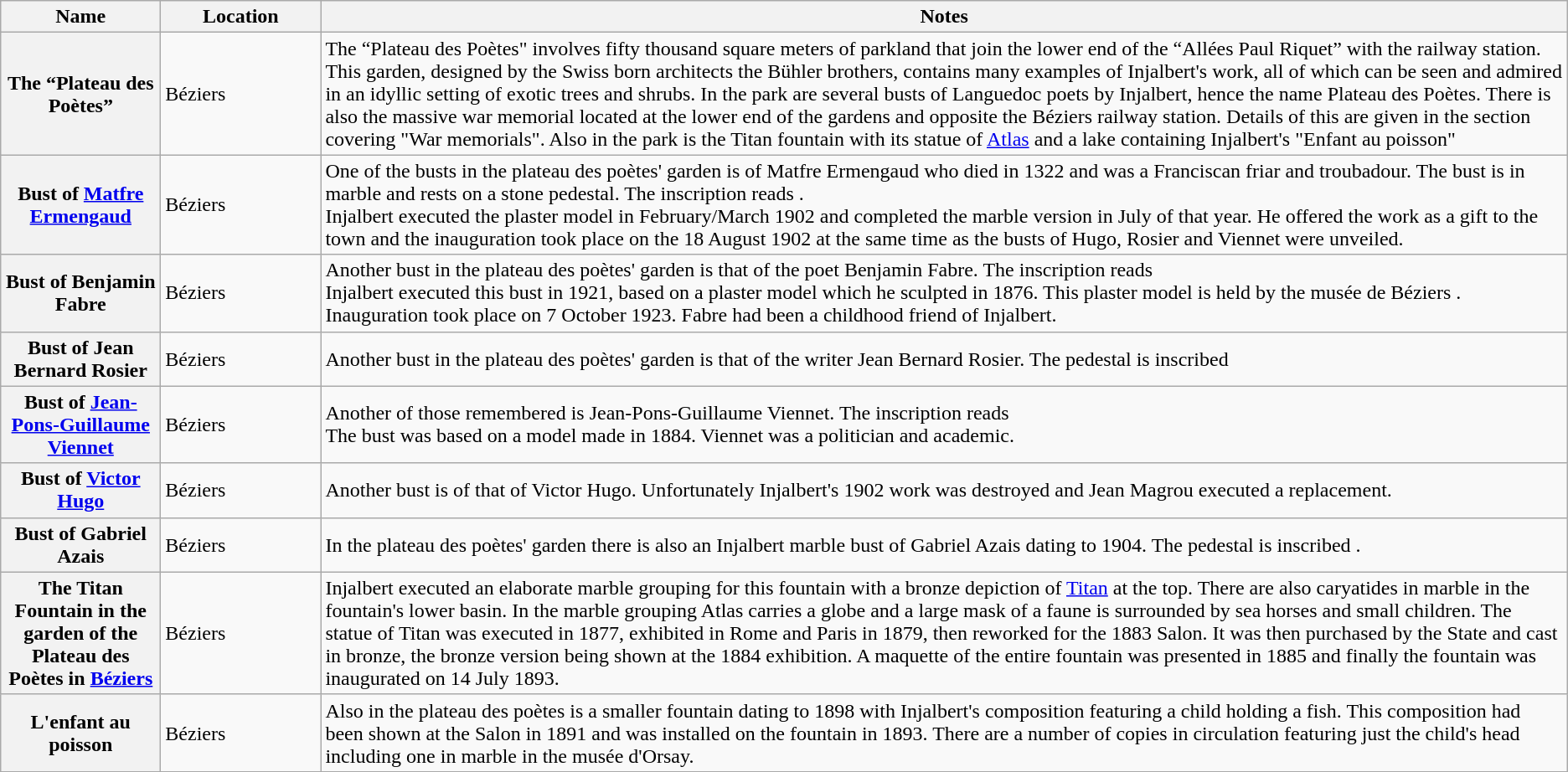<table class="wikitable sortable plainrowheaders">
<tr>
<th scope="col" style="width:120px">Name</th>
<th scope="col" style="width:120px">Location</th>
<th scope="col" class="unsortable">Notes</th>
</tr>
<tr>
<th scope="row">The “Plateau des Poètes”</th>
<td>Béziers<br></td>
<td>The “Plateau des Poètes" involves fifty thousand square meters of parkland that join the lower end of the “Allées Paul Riquet” with the railway station.  This garden, designed by the Swiss born architects the Bühler brothers, contains many examples of Injalbert's work, all of which can be seen and admired in an idyllic setting of exotic trees and shrubs.  In the park are several busts of Languedoc poets by Injalbert, hence the name Plateau des Poètes.  There is also the massive war memorial located at the lower end of the gardens and opposite the Béziers railway station.  Details of this are given in the section covering "War memorials".  Also in the park is the Titan fountain with its statue of <a href='#'>Atlas</a> and a lake containing Injalbert's "Enfant au poisson"</td>
</tr>
<tr>
<th scope="row">Bust of <a href='#'>Matfre Ermengaud</a></th>
<td>Béziers<br></td>
<td>One of the busts in the plateau des poètes' garden is of Matfre Ermengaud who died in 1322 and was a Franciscan friar and troubadour.  The bust is in marble and rests on a stone pedestal. The inscription reads .<br>Injalbert executed the plaster model in February/March 1902 and completed the marble version in July of that year. He offered the work as a gift to the town and the inauguration took place on the 18 August 1902 at the same time as the busts of Hugo, Rosier and Viennet were unveiled. 
</td>
</tr>
<tr>
<th scope="row">Bust of Benjamin Fabre</th>
<td>Béziers<br></td>
<td>Another bust in the plateau des poètes' garden is that of the poet Benjamin Fabre.  The inscription reads <br>Injalbert executed this bust in 1921, based on a plaster model which he sculpted in 1876. This plaster model is held by the musée de Béziers . Inauguration took place on 7 October 1923.  Fabre had been a childhood friend of Injalbert.</td>
</tr>
<tr>
<th scope="row">Bust of Jean Bernard Rosier</th>
<td>Béziers<br></td>
<td>Another bust in the plateau des poètes' garden is that of the writer Jean Bernard Rosier. The pedestal is inscribed <br></td>
</tr>
<tr>
<th scope="row">Bust of <a href='#'>Jean-Pons-Guillaume Viennet</a></th>
<td>Béziers<br></td>
<td>Another of those remembered is Jean-Pons-Guillaume Viennet. The inscription reads <br>The bust was based on a model made in 1884.  Viennet was a politician and academic.</td>
</tr>
<tr>
<th scope="row">Bust of <a href='#'>Victor Hugo</a></th>
<td>Béziers<br></td>
<td>Another bust is of that of Victor Hugo. Unfortunately Injalbert's 1902 work was destroyed and Jean Magrou executed a replacement.</td>
</tr>
<tr>
<th scope="row">Bust of Gabriel Azais</th>
<td>Béziers<br></td>
<td>In the plateau des poètes' garden there is also an Injalbert marble bust of Gabriel Azais dating to 1904. The pedestal is inscribed .<br></td>
</tr>
<tr>
<th scope="row">The Titan Fountain in the garden of the Plateau des Poètes in <a href='#'>Béziers</a></th>
<td>Béziers<br></td>
<td>Injalbert executed an elaborate marble grouping for this fountain with a bronze depiction of <a href='#'>Titan</a> at the top.  There are also caryatides in marble in the fountain's lower basin. In the marble grouping Atlas carries a globe and a large mask of a faune is surrounded by sea horses and small children. The statue of Titan was executed in 1877, exhibited in Rome and Paris in 1879, then reworked for the 1883 Salon. It was then purchased by the State and cast in bronze, the bronze version being shown at the 1884 exhibition. A maquette of the entire fountain was presented in 1885 and finally the fountain was inaugurated on 14 July 1893.<br>
</td>
</tr>
<tr>
<th scope="row">L'enfant au poisson</th>
<td>Béziers<br></td>
<td>Also in the plateau des poètes is a smaller fountain dating to 1898 with Injalbert's composition featuring a child holding a fish. This composition had been shown at the Salon in 1891 and was installed on the fountain in 1893. There are a number of copies in circulation featuring just the child's head including one in marble in the musée d'Orsay.</td>
</tr>
<tr>
</tr>
</table>
